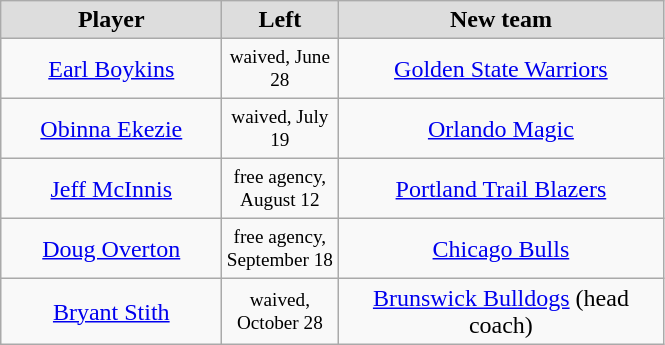<table class="wikitable" style="text-align: center">
<tr align="center"  bgcolor="#dddddd">
<td style="width:140px"><strong>Player</strong></td>
<td style="width:70px"><strong>Left</strong></td>
<td style="width:210px"><strong>New team</strong></td>
</tr>
<tr style="height:40px">
<td><a href='#'>Earl Boykins</a></td>
<td style="font-size: 80%">waived, June 28</td>
<td><a href='#'>Golden State Warriors</a></td>
</tr>
<tr style="height:40px">
<td><a href='#'>Obinna Ekezie</a></td>
<td style="font-size: 80%">waived, July 19</td>
<td><a href='#'>Orlando Magic</a></td>
</tr>
<tr style="height:40px">
<td><a href='#'>Jeff McInnis</a></td>
<td style="font-size: 80%">free agency, August 12</td>
<td><a href='#'>Portland Trail Blazers</a></td>
</tr>
<tr style="height:40px">
<td><a href='#'>Doug Overton</a></td>
<td style="font-size: 80%">free agency, September 18</td>
<td><a href='#'>Chicago Bulls</a></td>
</tr>
<tr style="height:40px">
<td><a href='#'>Bryant Stith</a></td>
<td style="font-size: 80%">waived, October 28</td>
<td><a href='#'>Brunswick Bulldogs</a> (head coach)</td>
</tr>
</table>
